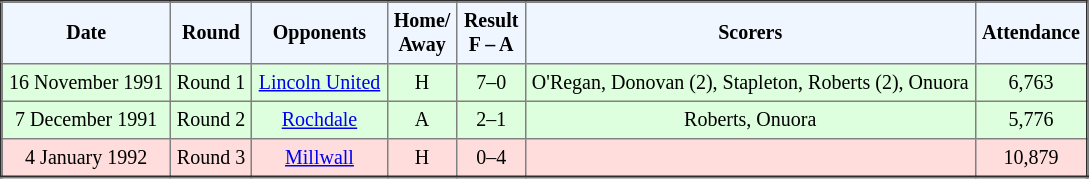<table border="2" cellpadding="4" style="border-collapse:collapse; text-align:center; font-size:smaller;">
<tr style="background:#f0f6ff;">
<th><strong>Date</strong></th>
<th><strong>Round</strong></th>
<th><strong>Opponents</strong></th>
<th><strong>Home/<br>Away</strong></th>
<th><strong>Result<br>F – A</strong></th>
<th><strong>Scorers</strong></th>
<th><strong>Attendance</strong></th>
</tr>
<tr bgcolor="#ddffdd">
<td>16 November 1991</td>
<td>Round 1</td>
<td><a href='#'>Lincoln United</a></td>
<td>H</td>
<td>7–0</td>
<td>O'Regan, Donovan (2), Stapleton, Roberts (2), Onuora</td>
<td>6,763</td>
</tr>
<tr bgcolor="#ddffdd">
<td>7 December 1991</td>
<td>Round 2</td>
<td><a href='#'>Rochdale</a></td>
<td>A</td>
<td>2–1</td>
<td>Roberts, Onuora</td>
<td>5,776</td>
</tr>
<tr bgcolor="#ffdddd">
<td>4 January 1992</td>
<td>Round 3</td>
<td><a href='#'>Millwall</a></td>
<td>H</td>
<td>0–4</td>
<td></td>
<td>10,879</td>
</tr>
</table>
